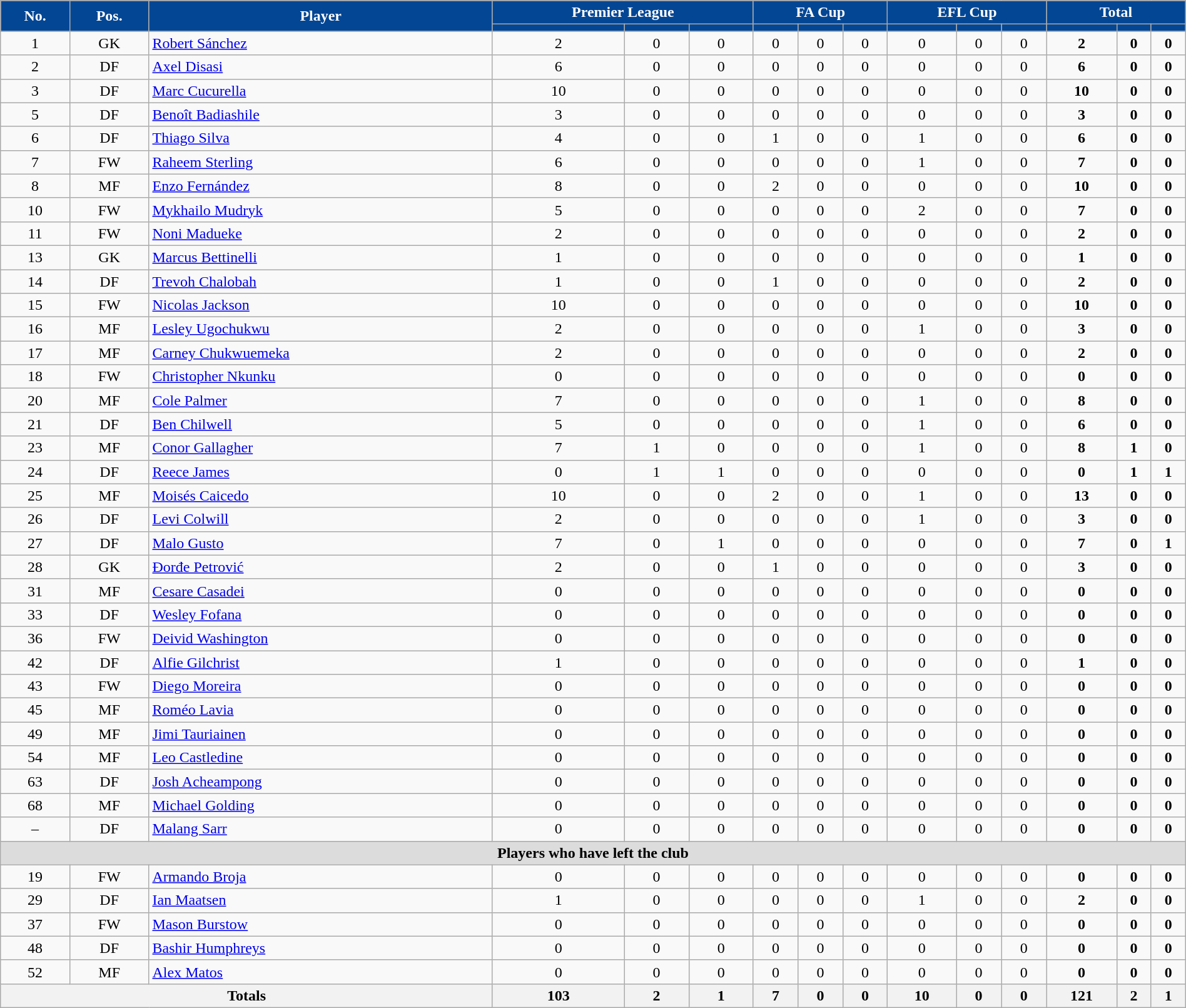<table class="wikitable sortable" style="text-align:center; width:100%">
<tr>
<th rowspan=2 style=background-color:#034694;color:#FFFFFF>No.</th>
<th rowspan=2 style=background-color:#034694;color:#FFFFFF>Pos.</th>
<th rowspan=2 style=background-color:#034694;color:#FFFFFF>Player</th>
<th colspan=3 style=background:#034694;color:#FFFFFF>Premier League</th>
<th colspan=3 style=background:#034694;color:#FFFFFF>FA Cup</th>
<th colspan=3 style=background:#034694;color:#FFFFFF>EFL Cup</th>
<th colspan=3 style=background:#034694;color:#FFFFFF>Total</th>
</tr>
<tr>
<th style=background-color:#034694;color:#FFFFFF></th>
<th style=background-color:#034694;color:#FFFFFF></th>
<th style=background-color:#034694;color:#FFFFFF></th>
<th style=background-color:#034694;color:#FFFFFF></th>
<th style=background-color:#034694;color:#FFFFFF></th>
<th style=background-color:#034694;color:#FFFFFF></th>
<th style=background-color:#034694;color:#FFFFFF></th>
<th style=background-color:#034694;color:#FFFFFF></th>
<th style=background-color:#034694;color:#FFFFFF></th>
<th style=background-color:#034694;color:#FFFFFF></th>
<th style=background-color:#034694;color:#FFFFFF></th>
<th style=background-color:#034694;color:#FFFFFF></th>
</tr>
<tr>
<td>1</td>
<td>GK</td>
<td align=left> <a href='#'>Robert Sánchez</a></td>
<td>2</td>
<td>0</td>
<td>0</td>
<td>0</td>
<td>0</td>
<td>0</td>
<td>0</td>
<td>0</td>
<td>0</td>
<td><strong>2</strong></td>
<td><strong>0</strong></td>
<td><strong>0</strong></td>
</tr>
<tr>
<td>2</td>
<td>DF</td>
<td align=left> <a href='#'>Axel Disasi</a></td>
<td>6</td>
<td>0</td>
<td>0</td>
<td>0</td>
<td>0</td>
<td>0</td>
<td>0</td>
<td>0</td>
<td>0</td>
<td><strong>6</strong></td>
<td><strong>0</strong></td>
<td><strong>0</strong></td>
</tr>
<tr>
<td>3</td>
<td>DF</td>
<td align=left> <a href='#'>Marc Cucurella</a></td>
<td>10</td>
<td>0</td>
<td>0</td>
<td>0</td>
<td>0</td>
<td>0</td>
<td>0</td>
<td>0</td>
<td>0</td>
<td><strong>10</strong></td>
<td><strong>0</strong></td>
<td><strong>0</strong></td>
</tr>
<tr>
<td>5</td>
<td>DF</td>
<td align=left> <a href='#'>Benoît Badiashile</a></td>
<td>3</td>
<td>0</td>
<td>0</td>
<td>0</td>
<td>0</td>
<td>0</td>
<td>0</td>
<td>0</td>
<td>0</td>
<td><strong>3</strong></td>
<td><strong>0</strong></td>
<td><strong>0</strong></td>
</tr>
<tr>
<td>6</td>
<td>DF</td>
<td align=left> <a href='#'>Thiago Silva</a></td>
<td>4</td>
<td>0</td>
<td>0</td>
<td>1</td>
<td>0</td>
<td>0</td>
<td>1</td>
<td>0</td>
<td>0</td>
<td><strong>6</strong></td>
<td><strong>0</strong></td>
<td><strong>0</strong></td>
</tr>
<tr>
<td>7</td>
<td>FW</td>
<td align=left> <a href='#'>Raheem Sterling</a></td>
<td>6</td>
<td>0</td>
<td>0</td>
<td>0</td>
<td>0</td>
<td>0</td>
<td>1</td>
<td>0</td>
<td>0</td>
<td><strong>7</strong></td>
<td><strong>0</strong></td>
<td><strong>0</strong></td>
</tr>
<tr>
<td>8</td>
<td>MF</td>
<td align=left> <a href='#'>Enzo Fernández</a></td>
<td>8</td>
<td>0</td>
<td>0</td>
<td>2</td>
<td>0</td>
<td>0</td>
<td>0</td>
<td>0</td>
<td>0</td>
<td><strong>10</strong></td>
<td><strong>0</strong></td>
<td><strong>0</strong></td>
</tr>
<tr>
<td>10</td>
<td>FW</td>
<td align=left> <a href='#'>Mykhailo Mudryk</a></td>
<td>5</td>
<td>0</td>
<td>0</td>
<td>0</td>
<td>0</td>
<td>0</td>
<td>2</td>
<td>0</td>
<td>0</td>
<td><strong>7</strong></td>
<td><strong>0</strong></td>
<td><strong>0</strong></td>
</tr>
<tr>
<td>11</td>
<td>FW</td>
<td align=left> <a href='#'>Noni Madueke</a></td>
<td>2</td>
<td>0</td>
<td>0</td>
<td>0</td>
<td>0</td>
<td>0</td>
<td>0</td>
<td>0</td>
<td>0</td>
<td><strong>2</strong></td>
<td><strong>0</strong></td>
<td><strong>0</strong></td>
</tr>
<tr>
<td>13</td>
<td>GK</td>
<td align=left> <a href='#'>Marcus Bettinelli</a></td>
<td>1</td>
<td>0</td>
<td>0</td>
<td>0</td>
<td>0</td>
<td>0</td>
<td>0</td>
<td>0</td>
<td>0</td>
<td><strong>1</strong></td>
<td><strong>0</strong></td>
<td><strong>0</strong></td>
</tr>
<tr>
<td>14</td>
<td>DF</td>
<td align=left> <a href='#'>Trevoh Chalobah</a></td>
<td>1</td>
<td>0</td>
<td>0</td>
<td>1</td>
<td>0</td>
<td>0</td>
<td>0</td>
<td>0</td>
<td>0</td>
<td><strong>2</strong></td>
<td><strong>0</strong></td>
<td><strong>0</strong></td>
</tr>
<tr>
<td>15</td>
<td>FW</td>
<td align=left> <a href='#'>Nicolas Jackson</a></td>
<td>10</td>
<td>0</td>
<td>0</td>
<td>0</td>
<td>0</td>
<td>0</td>
<td>0</td>
<td>0</td>
<td>0</td>
<td><strong>10</strong></td>
<td><strong>0</strong></td>
<td><strong>0</strong></td>
</tr>
<tr>
<td>16</td>
<td>MF</td>
<td align=left> <a href='#'>Lesley Ugochukwu</a></td>
<td>2</td>
<td>0</td>
<td>0</td>
<td>0</td>
<td>0</td>
<td>0</td>
<td>1</td>
<td>0</td>
<td>0</td>
<td><strong>3</strong></td>
<td><strong>0</strong></td>
<td><strong>0</strong></td>
</tr>
<tr>
<td>17</td>
<td>MF</td>
<td align=left> <a href='#'>Carney Chukwuemeka</a></td>
<td>2</td>
<td>0</td>
<td>0</td>
<td>0</td>
<td>0</td>
<td>0</td>
<td>0</td>
<td>0</td>
<td>0</td>
<td><strong>2</strong></td>
<td><strong>0</strong></td>
<td><strong>0</strong></td>
</tr>
<tr>
<td>18</td>
<td>FW</td>
<td align=left> <a href='#'>Christopher Nkunku</a></td>
<td>0</td>
<td>0</td>
<td>0</td>
<td>0</td>
<td>0</td>
<td>0</td>
<td>0</td>
<td>0</td>
<td>0</td>
<td><strong>0</strong></td>
<td><strong>0</strong></td>
<td><strong>0</strong></td>
</tr>
<tr>
<td>20</td>
<td>MF</td>
<td align=left> <a href='#'>Cole Palmer</a></td>
<td>7</td>
<td>0</td>
<td>0</td>
<td>0</td>
<td>0</td>
<td>0</td>
<td>1</td>
<td>0</td>
<td>0</td>
<td><strong>8</strong></td>
<td><strong>0</strong></td>
<td><strong>0</strong></td>
</tr>
<tr>
<td>21</td>
<td>DF</td>
<td align=left> <a href='#'>Ben Chilwell</a></td>
<td>5</td>
<td>0</td>
<td>0</td>
<td>0</td>
<td>0</td>
<td>0</td>
<td>1</td>
<td>0</td>
<td>0</td>
<td><strong>6</strong></td>
<td><strong>0</strong></td>
<td><strong>0</strong></td>
</tr>
<tr>
<td>23</td>
<td>MF</td>
<td align=left> <a href='#'>Conor Gallagher</a></td>
<td>7</td>
<td>1</td>
<td>0</td>
<td>0</td>
<td>0</td>
<td>0</td>
<td>1</td>
<td>0</td>
<td>0</td>
<td><strong>8</strong></td>
<td><strong>1</strong></td>
<td><strong>0</strong></td>
</tr>
<tr>
<td>24</td>
<td>DF</td>
<td align=left> <a href='#'>Reece James</a></td>
<td>0</td>
<td>1</td>
<td>1</td>
<td>0</td>
<td>0</td>
<td>0</td>
<td>0</td>
<td>0</td>
<td>0</td>
<td><strong>0</strong></td>
<td><strong>1</strong></td>
<td><strong>1</strong></td>
</tr>
<tr>
<td>25</td>
<td>MF</td>
<td align=left> <a href='#'>Moisés Caicedo</a></td>
<td>10</td>
<td>0</td>
<td>0</td>
<td>2</td>
<td>0</td>
<td>0</td>
<td>1</td>
<td>0</td>
<td>0</td>
<td><strong>13</strong></td>
<td><strong>0</strong></td>
<td><strong>0</strong></td>
</tr>
<tr>
<td>26</td>
<td>DF</td>
<td align=left> <a href='#'>Levi Colwill</a></td>
<td>2</td>
<td>0</td>
<td>0</td>
<td>0</td>
<td>0</td>
<td>0</td>
<td>1</td>
<td>0</td>
<td>0</td>
<td><strong>3</strong></td>
<td><strong>0</strong></td>
<td><strong>0</strong></td>
</tr>
<tr>
<td>27</td>
<td>DF</td>
<td align=left> <a href='#'>Malo Gusto</a></td>
<td>7</td>
<td>0</td>
<td>1</td>
<td>0</td>
<td>0</td>
<td>0</td>
<td>0</td>
<td>0</td>
<td>0</td>
<td><strong>7</strong></td>
<td><strong>0</strong></td>
<td><strong>1</strong></td>
</tr>
<tr>
<td>28</td>
<td>GK</td>
<td align=left> <a href='#'>Đorđe Petrović</a></td>
<td>2</td>
<td>0</td>
<td>0</td>
<td>1</td>
<td>0</td>
<td>0</td>
<td>0</td>
<td>0</td>
<td>0</td>
<td><strong>3</strong></td>
<td><strong>0</strong></td>
<td><strong>0</strong></td>
</tr>
<tr>
<td>31</td>
<td>MF</td>
<td align=left> <a href='#'>Cesare Casadei</a></td>
<td>0</td>
<td>0</td>
<td>0</td>
<td>0</td>
<td>0</td>
<td>0</td>
<td>0</td>
<td>0</td>
<td>0</td>
<td><strong>0</strong></td>
<td><strong>0</strong></td>
<td><strong>0</strong></td>
</tr>
<tr>
<td>33</td>
<td>DF</td>
<td align=left> <a href='#'>Wesley Fofana</a></td>
<td>0</td>
<td>0</td>
<td>0</td>
<td>0</td>
<td>0</td>
<td>0</td>
<td>0</td>
<td>0</td>
<td>0</td>
<td><strong>0</strong></td>
<td><strong>0</strong></td>
<td><strong>0</strong></td>
</tr>
<tr>
<td>36</td>
<td>FW</td>
<td align=left> <a href='#'>Deivid Washington</a></td>
<td>0</td>
<td>0</td>
<td>0</td>
<td>0</td>
<td>0</td>
<td>0</td>
<td>0</td>
<td>0</td>
<td>0</td>
<td><strong>0</strong></td>
<td><strong>0</strong></td>
<td><strong>0</strong></td>
</tr>
<tr>
<td>42</td>
<td>DF</td>
<td align=left> <a href='#'>Alfie Gilchrist</a></td>
<td>1</td>
<td>0</td>
<td>0</td>
<td>0</td>
<td>0</td>
<td>0</td>
<td>0</td>
<td>0</td>
<td>0</td>
<td><strong>1</strong></td>
<td><strong>0</strong></td>
<td><strong>0</strong></td>
</tr>
<tr>
<td>43</td>
<td>FW</td>
<td align=left> <a href='#'>Diego Moreira</a></td>
<td>0</td>
<td>0</td>
<td>0</td>
<td>0</td>
<td>0</td>
<td>0</td>
<td>0</td>
<td>0</td>
<td>0</td>
<td><strong>0</strong></td>
<td><strong>0</strong></td>
<td><strong>0</strong></td>
</tr>
<tr>
<td>45</td>
<td>MF</td>
<td align=left> <a href='#'>Roméo Lavia</a></td>
<td>0</td>
<td>0</td>
<td>0</td>
<td>0</td>
<td>0</td>
<td>0</td>
<td>0</td>
<td>0</td>
<td>0</td>
<td><strong>0</strong></td>
<td><strong>0</strong></td>
<td><strong>0</strong></td>
</tr>
<tr>
<td>49</td>
<td>MF</td>
<td align=left> <a href='#'>Jimi Tauriainen</a></td>
<td>0</td>
<td>0</td>
<td>0</td>
<td>0</td>
<td>0</td>
<td>0</td>
<td>0</td>
<td>0</td>
<td>0</td>
<td><strong>0</strong></td>
<td><strong>0</strong></td>
<td><strong>0</strong></td>
</tr>
<tr>
<td>54</td>
<td>MF</td>
<td align=left> <a href='#'>Leo Castledine</a></td>
<td>0</td>
<td>0</td>
<td>0</td>
<td>0</td>
<td>0</td>
<td>0</td>
<td>0</td>
<td>0</td>
<td>0</td>
<td><strong>0</strong></td>
<td><strong>0</strong></td>
<td><strong>0</strong></td>
</tr>
<tr>
<td>63</td>
<td>DF</td>
<td align=left> <a href='#'>Josh Acheampong</a></td>
<td>0</td>
<td>0</td>
<td>0</td>
<td>0</td>
<td>0</td>
<td>0</td>
<td>0</td>
<td>0</td>
<td>0</td>
<td><strong>0</strong></td>
<td><strong>0</strong></td>
<td><strong>0</strong></td>
</tr>
<tr>
<td>68</td>
<td>MF</td>
<td align=left> <a href='#'>Michael Golding</a></td>
<td>0</td>
<td>0</td>
<td>0</td>
<td>0</td>
<td>0</td>
<td>0</td>
<td>0</td>
<td>0</td>
<td>0</td>
<td><strong>0</strong></td>
<td><strong>0</strong></td>
<td><strong>0</strong></td>
</tr>
<tr>
<td>–</td>
<td>DF</td>
<td align=left> <a href='#'>Malang Sarr</a></td>
<td>0</td>
<td>0</td>
<td>0</td>
<td>0</td>
<td>0</td>
<td>0</td>
<td>0</td>
<td>0</td>
<td>0</td>
<td><strong>0</strong></td>
<td><strong>0</strong></td>
<td><strong>0</strong></td>
</tr>
<tr>
<th colspan=15 style=background:#dcdcdc>Players who have left the club</th>
</tr>
<tr>
<td>19</td>
<td>FW</td>
<td align=left> <a href='#'>Armando Broja</a></td>
<td>0</td>
<td>0</td>
<td>0</td>
<td>0</td>
<td>0</td>
<td>0</td>
<td>0</td>
<td>0</td>
<td>0</td>
<td><strong>0</strong></td>
<td><strong>0</strong></td>
<td><strong>0</strong></td>
</tr>
<tr>
<td>29</td>
<td>DF</td>
<td align=left> <a href='#'>Ian Maatsen</a></td>
<td>1</td>
<td>0</td>
<td>0</td>
<td>0</td>
<td>0</td>
<td>0</td>
<td>1</td>
<td>0</td>
<td>0</td>
<td><strong>2</strong></td>
<td><strong>0</strong></td>
<td><strong>0</strong></td>
</tr>
<tr>
<td>37</td>
<td>FW</td>
<td align=left> <a href='#'>Mason Burstow</a></td>
<td>0</td>
<td>0</td>
<td>0</td>
<td>0</td>
<td>0</td>
<td>0</td>
<td>0</td>
<td>0</td>
<td>0</td>
<td><strong>0</strong></td>
<td><strong>0</strong></td>
<td><strong>0</strong></td>
</tr>
<tr>
<td>48</td>
<td>DF</td>
<td align=left> <a href='#'>Bashir Humphreys</a></td>
<td>0</td>
<td>0</td>
<td>0</td>
<td>0</td>
<td>0</td>
<td>0</td>
<td>0</td>
<td>0</td>
<td>0</td>
<td><strong>0</strong></td>
<td><strong>0</strong></td>
<td><strong>0</strong></td>
</tr>
<tr>
<td>52</td>
<td>MF</td>
<td align=left> <a href='#'>Alex Matos</a></td>
<td>0</td>
<td>0</td>
<td>0</td>
<td>0</td>
<td>0</td>
<td>0</td>
<td>0</td>
<td>0</td>
<td>0</td>
<td><strong>0</strong></td>
<td><strong>0</strong></td>
<td><strong>0</strong></td>
</tr>
<tr>
<th colspan=3><strong>Totals</strong></th>
<th><strong>103</strong></th>
<th><strong>2</strong></th>
<th><strong>1</strong></th>
<th><strong>7</strong></th>
<th><strong>0</strong></th>
<th><strong>0</strong></th>
<th><strong>10</strong></th>
<th><strong>0</strong></th>
<th><strong>0</strong></th>
<th><strong>121</strong></th>
<th><strong>2</strong></th>
<th><strong>1</strong></th>
</tr>
</table>
